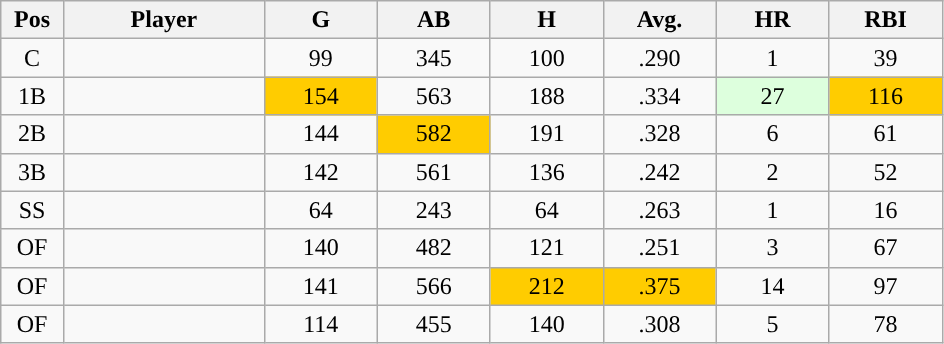<table class="wikitable sortable">
<tr>
<th bgcolor="#DDDDFF" width="5%">Pos</th>
<th bgcolor="#DDDDFF" width="16%">Player</th>
<th bgcolor="#DDDDFF" width="9%">G</th>
<th bgcolor="#DDDDFF" width="9%">AB</th>
<th bgcolor="#DDDDFF" width="9%">H</th>
<th bgcolor="#DDDDFF" width="9%">Avg.</th>
<th bgcolor="#DDDDFF" width="9%">HR</th>
<th bgcolor="#DDDDFF" width="9%">RBI</th>
</tr>
<tr align="center">
<td>C</td>
<td></td>
<td>99</td>
<td>345</td>
<td>100</td>
<td>.290</td>
<td>1</td>
<td>39</td>
</tr>
<tr align="center">
<td>1B</td>
<td></td>
<td style="background:#fc0;">154</td>
<td>563</td>
<td>188</td>
<td>.334</td>
<td style="background:#DDFFDD;">27</td>
<td style="background:#fc0;">116</td>
</tr>
<tr align="center">
<td>2B</td>
<td></td>
<td>144</td>
<td style="background:#fc0;">582</td>
<td>191</td>
<td>.328</td>
<td>6</td>
<td>61</td>
</tr>
<tr align="center">
<td>3B</td>
<td></td>
<td>142</td>
<td>561</td>
<td>136</td>
<td>.242</td>
<td>2</td>
<td>52</td>
</tr>
<tr align="center">
<td>SS</td>
<td></td>
<td>64</td>
<td>243</td>
<td>64</td>
<td>.263</td>
<td>1</td>
<td>16</td>
</tr>
<tr align="center">
<td>OF</td>
<td></td>
<td>140</td>
<td>482</td>
<td>121</td>
<td>.251</td>
<td>3</td>
<td>67</td>
</tr>
<tr align="center">
<td>OF</td>
<td></td>
<td>141</td>
<td>566</td>
<td style="background:#fc0;">212</td>
<td style="background:#fc0;">.375</td>
<td>14</td>
<td>97</td>
</tr>
<tr align="center">
<td>OF</td>
<td></td>
<td>114</td>
<td>455</td>
<td>140</td>
<td>.308</td>
<td>5</td>
<td>78</td>
</tr>
</table>
